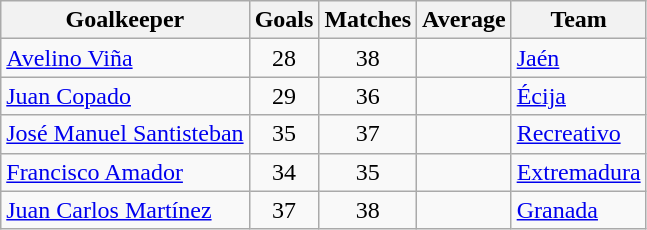<table class="wikitable sortable">
<tr>
<th>Goalkeeper</th>
<th>Goals</th>
<th>Matches</th>
<th>Average</th>
<th>Team</th>
</tr>
<tr>
<td> <a href='#'>Avelino Viña</a></td>
<td align=center>28</td>
<td align=center>38</td>
<td align=center></td>
<td><a href='#'>Jaén</a></td>
</tr>
<tr>
<td> <a href='#'>Juan Copado</a></td>
<td align=center>29</td>
<td align=center>36</td>
<td align=center></td>
<td><a href='#'>Écija</a></td>
</tr>
<tr>
<td> <a href='#'>José Manuel Santisteban</a></td>
<td align=center>35</td>
<td align=center>37</td>
<td align=center></td>
<td><a href='#'>Recreativo</a></td>
</tr>
<tr>
<td> <a href='#'>Francisco Amador</a></td>
<td align=center>34</td>
<td align=center>35</td>
<td align=center></td>
<td><a href='#'>Extremadura</a></td>
</tr>
<tr>
<td> <a href='#'>Juan Carlos Martínez</a></td>
<td align=center>37</td>
<td align=center>38</td>
<td align=center></td>
<td><a href='#'>Granada</a></td>
</tr>
</table>
